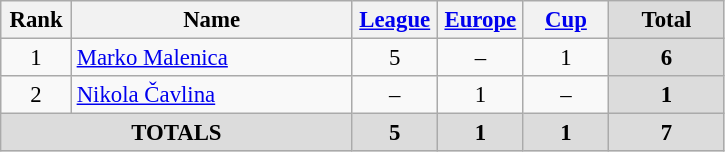<table class="wikitable" style="font-size: 95%; text-align: center;">
<tr>
<th width=40>Rank</th>
<th width=180>Name</th>
<th width=50><a href='#'>League</a></th>
<th width=50><a href='#'>Europe</a></th>
<th width=50><a href='#'>Cup</a></th>
<th width=70 style="background: #DCDCDC">Total</th>
</tr>
<tr>
<td>1</td>
<td style="text-align:left;"> <a href='#'>Marko Malenica</a></td>
<td>5</td>
<td>–</td>
<td>1</td>
<th style="background: #DCDCDC">6</th>
</tr>
<tr>
<td>2</td>
<td style="text-align:left;"> <a href='#'>Nikola Čavlina</a></td>
<td>–</td>
<td>1</td>
<td>–</td>
<th style="background: #DCDCDC">1</th>
</tr>
<tr>
<th colspan="2" align="center" style="background: #DCDCDC">TOTALS</th>
<th style="background: #DCDCDC">5</th>
<th style="background: #DCDCDC">1</th>
<th style="background: #DCDCDC">1</th>
<th style="background: #DCDCDC">7</th>
</tr>
</table>
